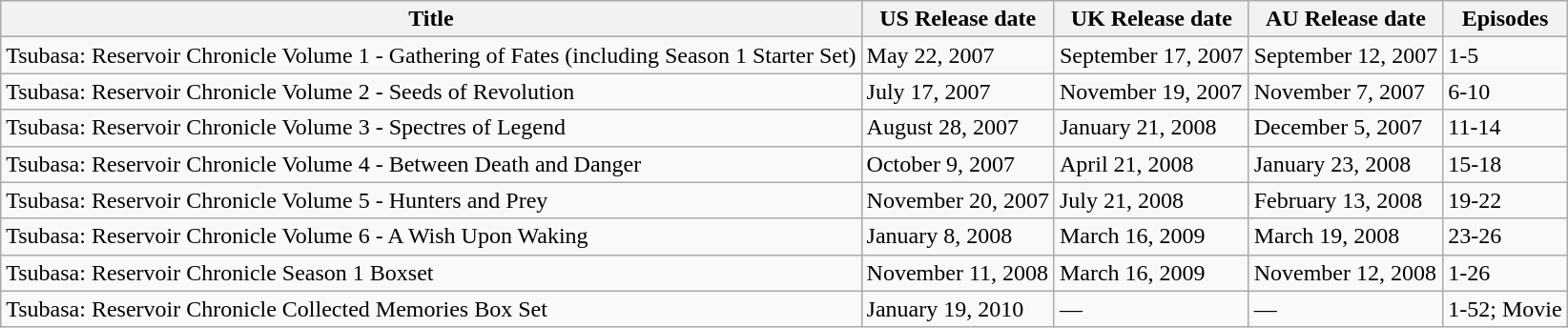<table class="wikitable">
<tr>
<th>Title</th>
<th>US Release date</th>
<th>UK Release date</th>
<th>AU Release date</th>
<th>Episodes</th>
</tr>
<tr>
<td>Tsubasa: Reservoir Chronicle Volume 1 - Gathering of Fates (including Season 1 Starter Set)</td>
<td>May 22, 2007</td>
<td>September 17, 2007</td>
<td>September 12, 2007</td>
<td>1-5</td>
</tr>
<tr>
<td>Tsubasa: Reservoir Chronicle Volume 2 - Seeds of Revolution</td>
<td>July 17, 2007</td>
<td>November 19, 2007</td>
<td>November 7, 2007</td>
<td>6-10</td>
</tr>
<tr>
<td>Tsubasa: Reservoir Chronicle Volume 3 - Spectres of Legend</td>
<td>August 28, 2007</td>
<td>January 21, 2008</td>
<td>December 5, 2007</td>
<td>11-14</td>
</tr>
<tr>
<td>Tsubasa: Reservoir Chronicle Volume 4 - Between Death and Danger</td>
<td>October 9, 2007</td>
<td>April 21, 2008</td>
<td>January 23, 2008</td>
<td>15-18</td>
</tr>
<tr>
<td>Tsubasa: Reservoir Chronicle Volume 5 - Hunters and Prey</td>
<td>November 20, 2007</td>
<td>July 21, 2008</td>
<td>February 13, 2008</td>
<td>19-22</td>
</tr>
<tr>
<td>Tsubasa: Reservoir Chronicle Volume 6 - A Wish Upon Waking</td>
<td>January 8, 2008</td>
<td>March 16, 2009</td>
<td>March 19, 2008</td>
<td>23-26</td>
</tr>
<tr>
<td>Tsubasa: Reservoir Chronicle Season 1 Boxset</td>
<td>November 11, 2008</td>
<td>March 16, 2009</td>
<td>November 12, 2008</td>
<td>1-26</td>
</tr>
<tr>
<td>Tsubasa: Reservoir Chronicle Collected Memories Box Set</td>
<td>January 19, 2010</td>
<td>—</td>
<td>—</td>
<td>1-52; Movie</td>
</tr>
</table>
